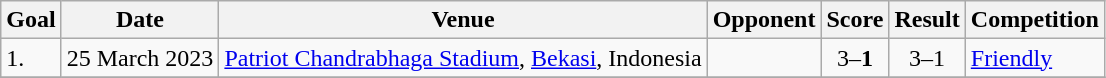<table class="wikitable">
<tr>
<th>Goal</th>
<th>Date</th>
<th>Venue</th>
<th>Opponent</th>
<th>Score</th>
<th>Result</th>
<th>Competition</th>
</tr>
<tr>
<td>1.</td>
<td>25 March 2023</td>
<td><a href='#'>Patriot Chandrabhaga Stadium</a>, <a href='#'>Bekasi</a>, Indonesia</td>
<td></td>
<td align=center>3–<strong>1</strong></td>
<td align=center>3–1</td>
<td><a href='#'>Friendly</a></td>
</tr>
<tr>
</tr>
</table>
